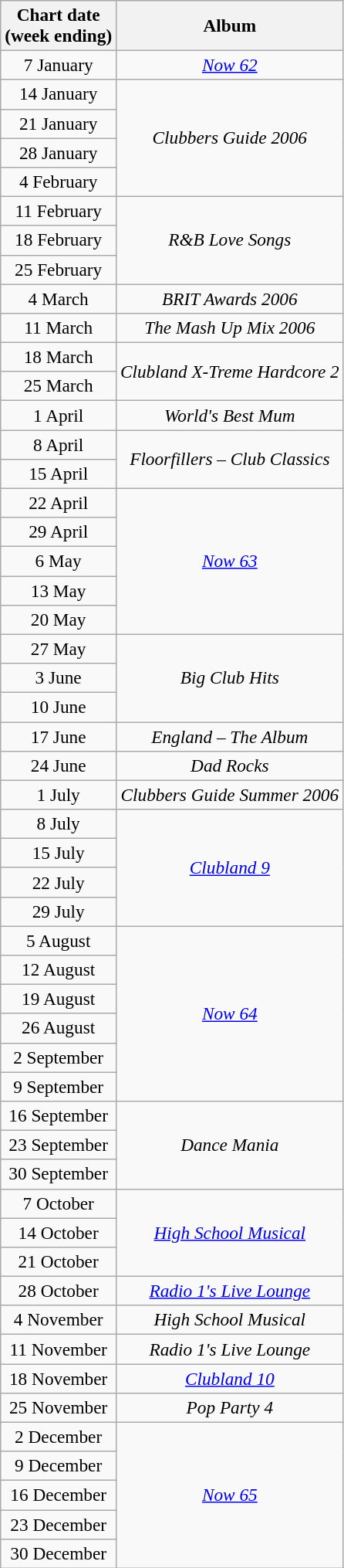<table class="wikitable plainrowheaders" style="font-size:97%; text-align:center;">
<tr>
<th>Chart date<br>(week ending)</th>
<th>Album</th>
</tr>
<tr>
<td>7 January</td>
<td><em><a href='#'>Now 62</a></em></td>
</tr>
<tr>
<td>14 January</td>
<td rowspan="4"><em>Clubbers Guide 2006</em></td>
</tr>
<tr>
<td>21 January</td>
</tr>
<tr>
<td>28 January</td>
</tr>
<tr>
<td>4 February</td>
</tr>
<tr>
<td>11 February</td>
<td rowspan="3"><em>R&B Love Songs</em></td>
</tr>
<tr>
<td>18 February</td>
</tr>
<tr>
<td>25 February</td>
</tr>
<tr>
<td>4 March</td>
<td><em>BRIT Awards 2006</em></td>
</tr>
<tr>
<td>11 March</td>
<td><em>The Mash Up Mix 2006</em></td>
</tr>
<tr>
<td>18 March</td>
<td rowspan="2"><em>Clubland X-Treme Hardcore 2</em></td>
</tr>
<tr>
<td>25 March</td>
</tr>
<tr>
<td>1 April</td>
<td><em>World's Best Mum</em></td>
</tr>
<tr>
<td>8 April</td>
<td rowspan="2"><em>Floorfillers – Club Classics</em></td>
</tr>
<tr>
<td>15 April</td>
</tr>
<tr>
<td>22 April</td>
<td rowspan="5"><em><a href='#'>Now 63</a></em></td>
</tr>
<tr>
<td>29 April</td>
</tr>
<tr>
<td>6 May</td>
</tr>
<tr>
<td>13 May</td>
</tr>
<tr>
<td>20 May</td>
</tr>
<tr>
<td>27 May</td>
<td rowspan="3"><em>Big Club Hits</em></td>
</tr>
<tr>
<td>3 June</td>
</tr>
<tr>
<td>10 June</td>
</tr>
<tr>
<td>17 June</td>
<td><em>England – The Album</em></td>
</tr>
<tr>
<td>24 June</td>
<td><em>Dad Rocks</em></td>
</tr>
<tr>
<td>1 July</td>
<td><em>Clubbers Guide Summer 2006</em></td>
</tr>
<tr>
<td>8 July</td>
<td rowspan="4"><em><a href='#'>Clubland 9</a></em></td>
</tr>
<tr>
<td>15 July</td>
</tr>
<tr>
<td>22 July</td>
</tr>
<tr>
<td>29 July</td>
</tr>
<tr>
<td>5 August</td>
<td rowspan="6"><em><a href='#'>Now 64</a></em></td>
</tr>
<tr>
<td>12 August</td>
</tr>
<tr>
<td>19 August</td>
</tr>
<tr>
<td>26 August</td>
</tr>
<tr>
<td>2 September</td>
</tr>
<tr>
<td>9 September</td>
</tr>
<tr>
<td>16 September</td>
<td rowspan="3"><em>Dance Mania</em></td>
</tr>
<tr>
<td>23 September</td>
</tr>
<tr>
<td>30 September</td>
</tr>
<tr>
<td>7 October</td>
<td rowspan="3"><em><a href='#'>High School Musical</a></em></td>
</tr>
<tr>
<td>14 October</td>
</tr>
<tr>
<td>21 October</td>
</tr>
<tr>
<td>28 October</td>
<td><em><a href='#'>Radio 1's Live Lounge</a></em></td>
</tr>
<tr>
<td>4 November</td>
<td><em>High School Musical</em></td>
</tr>
<tr>
<td>11 November</td>
<td><em>Radio 1's Live Lounge</em></td>
</tr>
<tr>
<td>18 November</td>
<td><em><a href='#'>Clubland 10</a></em></td>
</tr>
<tr>
<td>25 November</td>
<td><em>Pop Party 4</em></td>
</tr>
<tr>
<td>2 December</td>
<td rowspan="5"><em><a href='#'>Now 65</a></em></td>
</tr>
<tr>
<td>9 December</td>
</tr>
<tr>
<td>16 December</td>
</tr>
<tr>
<td>23 December</td>
</tr>
<tr>
<td>30 December</td>
</tr>
</table>
